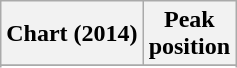<table class="wikitable sortable plainrowheaders">
<tr>
<th scope="col">Chart (2014)</th>
<th scope="col">Peak<br>position</th>
</tr>
<tr>
</tr>
<tr>
</tr>
<tr>
</tr>
<tr>
</tr>
</table>
